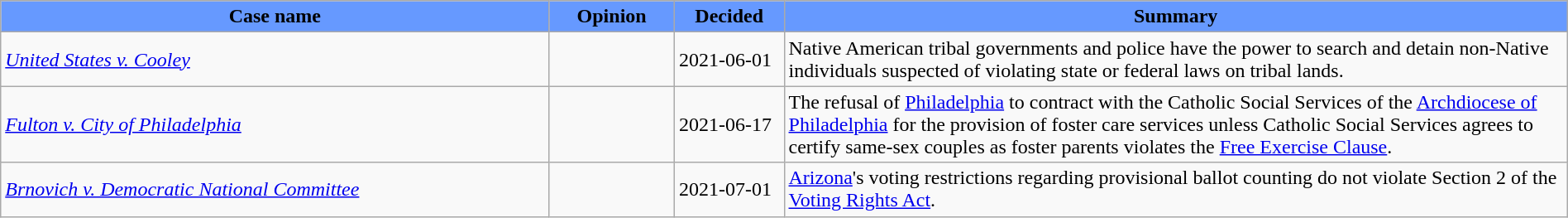<table class="wikitable" style="margin:auto;width:100%">
<tr>
<th style="background:#69f;">Case name</th>
<th style="background:#69f; width:8%;">Opinion</th>
<th style="background:#69f; width:7%;">Decided</th>
<th style="background:#69f; width:50%;">Summary</th>
</tr>
<tr>
<td><em><a href='#'>United States v. Cooley</a></em></td>
<td></td>
<td>2021-06-01</td>
<td>Native American tribal governments and police have the power to search and detain non-Native individuals suspected of violating state or federal laws on tribal lands.</td>
</tr>
<tr>
<td><em><a href='#'>Fulton v. City of Philadelphia</a></em></td>
<td></td>
<td>2021-06-17</td>
<td>The refusal of <a href='#'>Philadelphia</a> to contract with the Catholic Social Services of the <a href='#'>Archdiocese of Philadelphia</a> for the provision of foster care services unless Catholic Social Services agrees to certify same-sex couples as foster parents violates the <a href='#'>Free Exercise Clause</a>.</td>
</tr>
<tr>
<td><em><a href='#'>Brnovich v. Democratic National Committee</a></em></td>
<td></td>
<td>2021-07-01</td>
<td><a href='#'>Arizona</a>'s voting restrictions regarding provisional ballot counting do not violate Section 2 of the <a href='#'>Voting Rights Act</a>.</td>
</tr>
</table>
